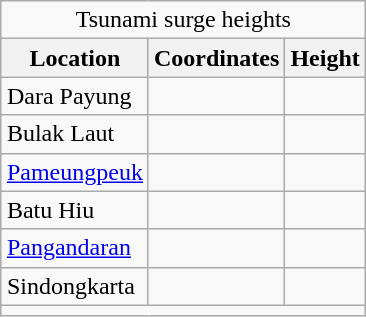<table style="float: right;" border="3" class="wikitable">
<tr>
<td colspan="3" style="text-align: center;">Tsunami surge heights</td>
</tr>
<tr>
<th>Location</th>
<th>Coordinates</th>
<th>Height</th>
</tr>
<tr>
<td>Dara Payung</td>
<td></td>
<td></td>
</tr>
<tr>
<td>Bulak Laut</td>
<td></td>
<td></td>
</tr>
<tr>
<td><a href='#'>Pameungpeuk</a></td>
<td></td>
<td></td>
</tr>
<tr>
<td>Batu Hiu</td>
<td></td>
<td></td>
</tr>
<tr>
<td><a href='#'>Pangandaran</a></td>
<td></td>
<td></td>
</tr>
<tr>
<td>Sindongkarta</td>
<td></td>
<td></td>
</tr>
<tr>
<td colspan="3" style="text-align: center;"><small></small></td>
</tr>
</table>
